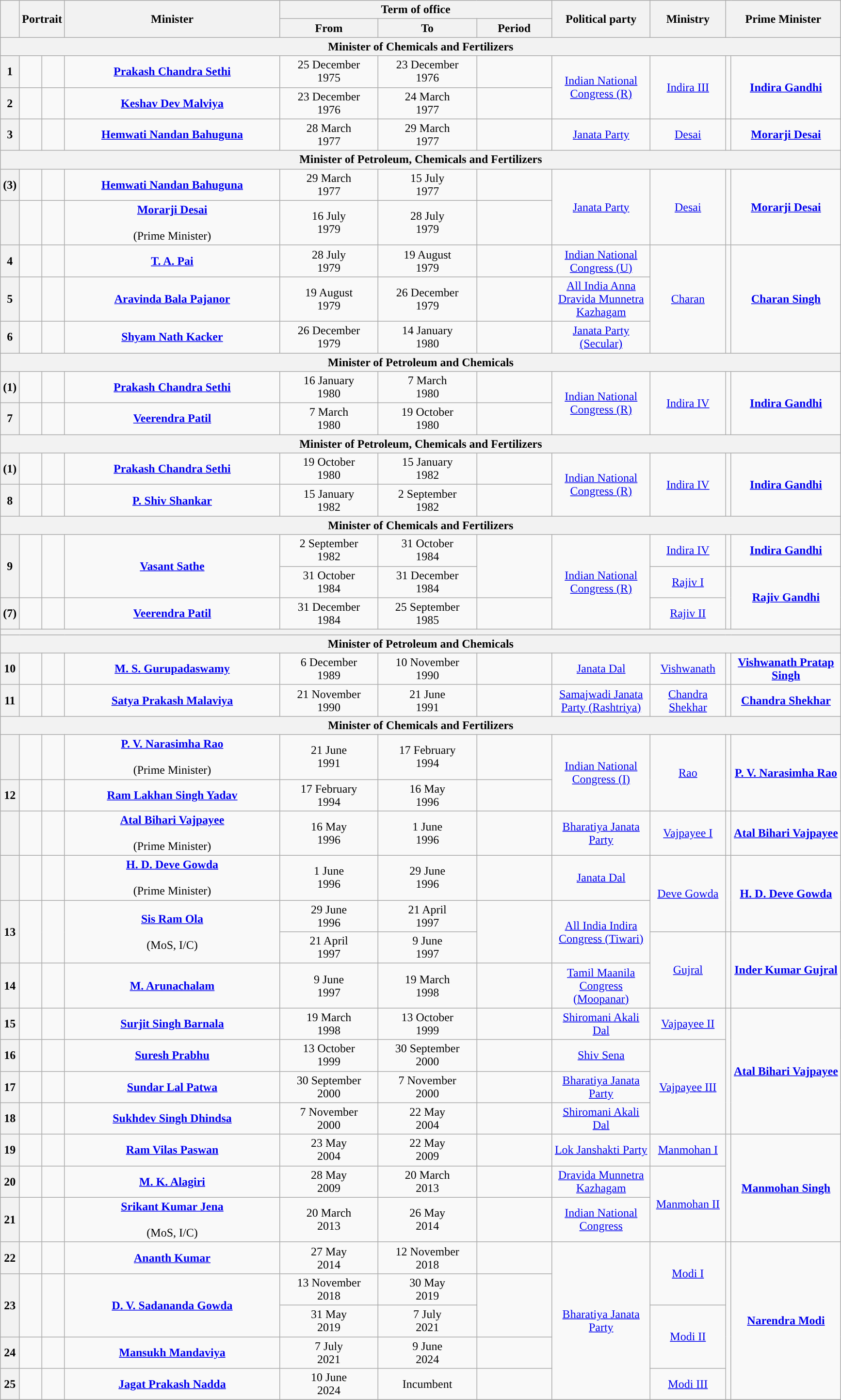<table class="wikitable" style="text-align:center">
<tr>
<th rowspan="2"></th>
<th rowspan="2" colspan="2">Portrait</th>
<th rowspan="2" style="width:18em">Minister<br></th>
<th colspan="3">Term of office</th>
<th rowspan="2" style="width:8em">Political party</th>
<th rowspan="2" style="width:6em">Ministry</th>
<th rowspan="2" colspan="2">Prime Minister</th>
</tr>
<tr>
<th style="width:8em">From</th>
<th style="width:8em">To</th>
<th style="width:6em">Period</th>
</tr>
<tr>
<th colspan="11">Minister of Chemicals and Fertilizers</th>
</tr>
<tr>
<th>1</th>
<td></td>
<td></td>
<td><strong><a href='#'>Prakash Chandra Sethi</a></strong><br></td>
<td>25 December<br>1975</td>
<td>23 December<br>1976</td>
<td><strong></strong></td>
<td rowspan="2"><a href='#'>Indian National Congress (R)</a></td>
<td rowspan="2"><a href='#'>Indira III</a></td>
<td rowspan="2"></td>
<td rowspan="2"><strong><a href='#'>Indira Gandhi</a></strong></td>
</tr>
<tr>
<th>2</th>
<td></td>
<td></td>
<td><strong><a href='#'>Keshav Dev Malviya</a></strong><br></td>
<td>23 December<br>1976</td>
<td>24 March<br>1977</td>
<td><strong></strong></td>
</tr>
<tr>
<th>3</th>
<td></td>
<td></td>
<td><strong><a href='#'>Hemwati Nandan Bahuguna</a></strong><br></td>
<td>28 March<br>1977</td>
<td>29 March<br>1977</td>
<td><strong></strong></td>
<td><a href='#'>Janata Party</a></td>
<td><a href='#'>Desai</a></td>
<td></td>
<td style="width:9em"><strong><a href='#'>Morarji Desai</a></strong></td>
</tr>
<tr>
<th colspan="11">Minister of Petroleum, Chemicals and Fertilizers</th>
</tr>
<tr>
<th>(3)</th>
<td></td>
<td></td>
<td><strong><a href='#'>Hemwati Nandan Bahuguna</a></strong><br></td>
<td>29 March<br>1977</td>
<td>15 July<br>1977</td>
<td><strong></strong></td>
<td rowspan="2"><a href='#'>Janata Party</a></td>
<td rowspan="2"><a href='#'>Desai</a></td>
<td rowspan="2"></td>
<td rowspan="2"><strong><a href='#'>Morarji Desai</a></strong></td>
</tr>
<tr>
<th></th>
<td style="background:"></td>
<td></td>
<td><strong><a href='#'>Morarji Desai</a></strong><br><br>(Prime Minister)</td>
<td>16 July<br>1979</td>
<td>28 July<br>1979</td>
<td><strong></strong></td>
</tr>
<tr>
<th>4</th>
<td></td>
<td></td>
<td><strong><a href='#'>T. A. Pai</a></strong><br></td>
<td>28 July<br>1979</td>
<td>19 August<br>1979</td>
<td><strong></strong></td>
<td><a href='#'>Indian National Congress (U)</a></td>
<td rowspan="3"><a href='#'>Charan</a></td>
<td rowspan="3"></td>
<td rowspan="3"><strong><a href='#'>Charan Singh</a></strong></td>
</tr>
<tr>
<th>5</th>
<td></td>
<td></td>
<td><strong><a href='#'>Aravinda Bala Pajanor</a></strong><br></td>
<td>19 August<br>1979</td>
<td>26 December<br>1979</td>
<td><strong></strong></td>
<td><a href='#'>All India Anna Dravida Munnetra Kazhagam</a></td>
</tr>
<tr>
<th>6</th>
<td></td>
<td></td>
<td><strong><a href='#'>Shyam Nath Kacker</a></strong><br></td>
<td>26 December<br>1979</td>
<td>14 January<br>1980</td>
<td><strong></strong></td>
<td><a href='#'>Janata Party (Secular)</a></td>
</tr>
<tr>
<th colspan="11">Minister of Petroleum and Chemicals</th>
</tr>
<tr>
<th>(1)</th>
<td></td>
<td></td>
<td><strong><a href='#'>Prakash Chandra Sethi</a></strong><br></td>
<td>16 January<br>1980</td>
<td>7 March<br>1980</td>
<td><strong></strong></td>
<td rowspan="2"><a href='#'>Indian National Congress (R)</a></td>
<td rowspan="2"><a href='#'>Indira IV</a></td>
<td rowspan="2"></td>
<td rowspan="2"><strong><a href='#'>Indira Gandhi</a></strong></td>
</tr>
<tr>
<th>7</th>
<td></td>
<td></td>
<td><strong><a href='#'>Veerendra Patil</a></strong><br></td>
<td>7 March<br>1980</td>
<td>19 October<br>1980</td>
<td><strong></strong></td>
</tr>
<tr>
<th colspan="11">Minister of Petroleum, Chemicals and Fertilizers</th>
</tr>
<tr>
<th>(1)</th>
<td></td>
<td></td>
<td><strong><a href='#'>Prakash Chandra Sethi</a></strong><br></td>
<td>19 October<br>1980</td>
<td>15 January<br>1982</td>
<td><strong></strong></td>
<td rowspan="2"><a href='#'>Indian National Congress (R)</a></td>
<td rowspan="2"><a href='#'>Indira IV</a></td>
<td rowspan="2"></td>
<td rowspan="2"><strong><a href='#'>Indira Gandhi</a></strong></td>
</tr>
<tr>
<th>8</th>
<td></td>
<td></td>
<td><strong><a href='#'>P. Shiv Shankar</a></strong><br></td>
<td>15 January<br>1982</td>
<td>2 September<br>1982</td>
<td><strong></strong></td>
</tr>
<tr>
<th colspan="11">Minister of Chemicals and Fertilizers</th>
</tr>
<tr>
<th rowspan="2">9</th>
<td rowspan="2"></td>
<td rowspan="2"></td>
<td rowspan="2"><strong><a href='#'>Vasant Sathe</a></strong><br></td>
<td>2 September<br>1982</td>
<td>31 October<br>1984</td>
<td rowspan="2"><strong></strong></td>
<td rowspan="3"><a href='#'>Indian National Congress (R)</a></td>
<td><a href='#'>Indira IV</a></td>
<td></td>
<td><strong><a href='#'>Indira Gandhi</a></strong></td>
</tr>
<tr>
<td>31 October<br>1984</td>
<td>31 December<br>1984</td>
<td><a href='#'>Rajiv I</a></td>
<td rowspan="2"></td>
<td rowspan="2"><strong><a href='#'>Rajiv Gandhi</a></strong></td>
</tr>
<tr>
<th>(7)</th>
<td></td>
<td></td>
<td><strong><a href='#'>Veerendra Patil</a></strong><br></td>
<td>31 December<br>1984</td>
<td>25 September<br>1985</td>
<td><strong></strong></td>
<td><a href='#'>Rajiv II</a></td>
</tr>
<tr>
<th colspan="11"></th>
</tr>
<tr>
<th colspan="11">Minister of Petroleum and Chemicals</th>
</tr>
<tr>
<th>10</th>
<td></td>
<td></td>
<td><strong><a href='#'>M. S. Gurupadaswamy</a></strong><br></td>
<td>6 December<br>1989</td>
<td>10 November<br>1990</td>
<td><strong></strong></td>
<td><a href='#'>Janata Dal</a></td>
<td><a href='#'>Vishwanath</a></td>
<td></td>
<td><strong><a href='#'>Vishwanath Pratap Singh</a></strong></td>
</tr>
<tr>
<th>11</th>
<td></td>
<td></td>
<td><strong><a href='#'>Satya Prakash Malaviya</a></strong><br></td>
<td>21 November<br>1990</td>
<td>21 June<br>1991</td>
<td><strong></strong></td>
<td><a href='#'>Samajwadi Janata Party (Rashtriya)</a></td>
<td><a href='#'>Chandra Shekhar</a></td>
<td></td>
<td><strong><a href='#'>Chandra Shekhar</a></strong></td>
</tr>
<tr>
<th colspan="11">Minister of Chemicals and Fertilizers</th>
</tr>
<tr>
<th></th>
<td></td>
<td></td>
<td><strong><a href='#'>P. V. Narasimha Rao</a></strong><br><br>(Prime Minister)</td>
<td>21 June<br>1991</td>
<td>17 February<br>1994</td>
<td><strong></strong></td>
<td rowspan="2"><a href='#'>Indian National Congress (I)</a></td>
<td rowspan="2"><a href='#'>Rao</a></td>
<td rowspan="2"></td>
<td rowspan="2"><strong><a href='#'>P. V. Narasimha Rao</a></strong></td>
</tr>
<tr>
<th>12</th>
<td></td>
<td></td>
<td><strong><a href='#'>Ram Lakhan Singh Yadav</a></strong><br></td>
<td>17 February<br>1994</td>
<td>16 May<br>1996</td>
<td><strong></strong></td>
</tr>
<tr>
<th></th>
<td></td>
<td></td>
<td><strong><a href='#'>Atal Bihari Vajpayee</a></strong><br><br>(Prime Minister)</td>
<td>16 May<br>1996</td>
<td>1 June<br>1996</td>
<td><strong></strong></td>
<td><a href='#'>Bharatiya Janata Party</a></td>
<td><a href='#'>Vajpayee I</a></td>
<td></td>
<td><strong><a href='#'>Atal Bihari Vajpayee</a></strong></td>
</tr>
<tr>
<th></th>
<td></td>
<td></td>
<td><strong><a href='#'>H. D. Deve Gowda</a></strong><br><br>(Prime Minister)</td>
<td>1 June<br>1996</td>
<td>29 June<br>1996</td>
<td><strong></strong></td>
<td><a href='#'>Janata Dal</a></td>
<td rowspan="2"><a href='#'>Deve Gowda</a></td>
<td rowspan="2"></td>
<td rowspan="2"><strong><a href='#'>H. D. Deve Gowda</a></strong></td>
</tr>
<tr>
<th rowspan="2">13</th>
<td rowspan="2"></td>
<td rowspan="2"></td>
<td rowspan="2"><strong><a href='#'>Sis Ram Ola</a></strong><br><br>(MoS, I/C)</td>
<td>29 June<br>1996</td>
<td>21 April<br>1997</td>
<td rowspan="2"><strong></strong></td>
<td rowspan="2"><a href='#'>All India Indira Congress (Tiwari)</a></td>
</tr>
<tr>
<td>21 April<br>1997</td>
<td>9 June<br>1997</td>
<td rowspan="2"><a href='#'>Gujral</a></td>
<td rowspan="2"></td>
<td rowspan="2"><strong><a href='#'>Inder Kumar Gujral</a></strong></td>
</tr>
<tr>
<th>14</th>
<td></td>
<td></td>
<td><strong><a href='#'>M. Arunachalam</a></strong><br></td>
<td>9 June<br>1997</td>
<td>19 March<br>1998</td>
<td><strong></strong></td>
<td><a href='#'>Tamil Maanila Congress (Moopanar)</a></td>
</tr>
<tr>
<th>15</th>
<td></td>
<td></td>
<td><strong><a href='#'>Surjit Singh Barnala</a></strong><br></td>
<td>19 March<br>1998</td>
<td>13 October<br>1999</td>
<td><strong></strong></td>
<td><a href='#'>Shiromani Akali Dal</a></td>
<td><a href='#'>Vajpayee II</a></td>
<td rowspan="4"></td>
<td rowspan="4"><strong><a href='#'>Atal Bihari Vajpayee</a></strong></td>
</tr>
<tr>
<th>16</th>
<td></td>
<td></td>
<td><strong><a href='#'>Suresh Prabhu</a></strong><br></td>
<td>13 October<br>1999</td>
<td>30 September<br>2000</td>
<td><strong></strong></td>
<td><a href='#'>Shiv Sena</a></td>
<td rowspan="3"><a href='#'>Vajpayee III</a></td>
</tr>
<tr>
<th>17</th>
<td></td>
<td></td>
<td><strong><a href='#'>Sundar Lal Patwa</a></strong><br></td>
<td>30 September<br>2000</td>
<td>7 November<br>2000</td>
<td><strong></strong></td>
<td><a href='#'>Bharatiya Janata Party</a></td>
</tr>
<tr>
<th>18</th>
<td></td>
<td></td>
<td><strong><a href='#'>Sukhdev Singh Dhindsa</a></strong><br></td>
<td>7 November<br>2000</td>
<td>22 May<br>2004</td>
<td><strong></strong></td>
<td><a href='#'>Shiromani Akali Dal</a></td>
</tr>
<tr>
<th>19</th>
<td></td>
<td></td>
<td><strong><a href='#'>Ram Vilas Paswan</a></strong><br></td>
<td>23 May<br>2004</td>
<td>22 May<br>2009</td>
<td><strong></strong></td>
<td><a href='#'>Lok Janshakti Party</a></td>
<td><a href='#'>Manmohan I</a></td>
<td rowspan="3"></td>
<td rowspan="3"><strong><a href='#'>Manmohan Singh</a></strong></td>
</tr>
<tr>
<th>20</th>
<td></td>
<td></td>
<td><strong><a href='#'>M. K. Alagiri</a></strong><br></td>
<td>28 May<br>2009</td>
<td>20 March<br>2013</td>
<td><strong></strong></td>
<td><a href='#'>Dravida Munnetra Kazhagam</a></td>
<td rowspan="2"><a href='#'>Manmohan II</a></td>
</tr>
<tr>
<th>21</th>
<td></td>
<td></td>
<td><strong><a href='#'>Srikant Kumar Jena</a></strong><br><br>(MoS, I/C)</td>
<td>20 March<br>2013</td>
<td>26 May<br>2014</td>
<td><strong></strong></td>
<td><a href='#'>Indian National Congress</a></td>
</tr>
<tr>
<th>22</th>
<td></td>
<td></td>
<td><strong><a href='#'>Ananth Kumar</a></strong><br></td>
<td>27 May<br>2014</td>
<td>12 November<br>2018<br></td>
<td><strong></strong></td>
<td rowspan="5"><a href='#'>Bharatiya Janata Party</a></td>
<td rowspan="2"><a href='#'>Modi I</a></td>
<td rowspan="5"></td>
<td rowspan="5"><strong><a href='#'>Narendra Modi</a></strong></td>
</tr>
<tr>
<th rowspan="2">23</th>
<td rowspan="2"></td>
<td rowspan="2"></td>
<td rowspan="2"><strong><a href='#'>D. V. Sadananda Gowda</a></strong><br></td>
<td>13 November<br>2018</td>
<td>30 May<br>2019</td>
<td rowspan="2"><strong></strong></td>
</tr>
<tr>
<td>31 May<br>2019</td>
<td>7 July<br>2021</td>
<td rowspan="2"><a href='#'>Modi II</a></td>
</tr>
<tr>
<th>24</th>
<td></td>
<td></td>
<td><strong><a href='#'>Mansukh Mandaviya</a></strong><br></td>
<td>7 July<br>2021</td>
<td>9 June<br>2024</td>
<td><strong></strong></td>
</tr>
<tr>
<th>25</th>
<td></td>
<td></td>
<td><strong><a href='#'>Jagat Prakash Nadda</a></strong><br></td>
<td>10 June<br>2024</td>
<td>Incumbent</td>
<td><strong></strong></td>
<td><a href='#'>Modi III</a></td>
</tr>
<tr>
</tr>
</table>
